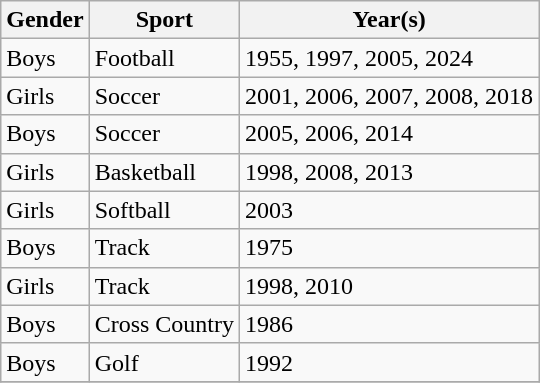<table class="wikitable">
<tr>
<th>Gender</th>
<th>Sport</th>
<th>Year(s)</th>
</tr>
<tr>
<td>Boys</td>
<td>Football</td>
<td>1955, 1997, 2005, 2024</td>
</tr>
<tr>
<td>Girls</td>
<td>Soccer</td>
<td>2001, 2006, 2007, 2008, 2018</td>
</tr>
<tr>
<td>Boys</td>
<td>Soccer</td>
<td>2005, 2006, 2014</td>
</tr>
<tr>
<td>Girls</td>
<td>Basketball</td>
<td>1998, 2008, 2013</td>
</tr>
<tr>
<td>Girls</td>
<td>Softball</td>
<td>2003</td>
</tr>
<tr>
<td>Boys</td>
<td>Track</td>
<td>1975</td>
</tr>
<tr>
<td>Girls</td>
<td>Track</td>
<td>1998, 2010</td>
</tr>
<tr>
<td>Boys</td>
<td>Cross Country</td>
<td>1986</td>
</tr>
<tr>
<td>Boys</td>
<td>Golf</td>
<td>1992</td>
</tr>
<tr>
</tr>
</table>
